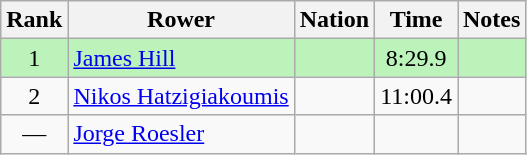<table class="wikitable sortable" style="text-align:center">
<tr>
<th>Rank</th>
<th>Rower</th>
<th>Nation</th>
<th>Time</th>
<th>Notes</th>
</tr>
<tr bgcolor=bbf3bb>
<td>1</td>
<td align=left><a href='#'>James Hill</a></td>
<td align=left></td>
<td>8:29.9</td>
<td></td>
</tr>
<tr>
<td>2</td>
<td align=left><a href='#'>Nikos Hatzigiakoumis</a></td>
<td align=left></td>
<td>11:00.4</td>
<td></td>
</tr>
<tr>
<td data-sort-value=3>—</td>
<td align=left><a href='#'>Jorge Roesler</a></td>
<td align=left></td>
<td data-sort-value=99:99.9></td>
<td></td>
</tr>
</table>
